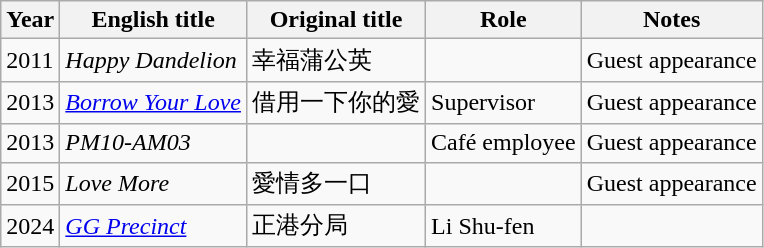<table class="wikitable sortable">
<tr>
<th>Year</th>
<th>English title</th>
<th>Original title</th>
<th>Role</th>
<th class="unsortable">Notes</th>
</tr>
<tr>
<td>2011</td>
<td><em>Happy Dandelion</em></td>
<td>幸福蒲公英</td>
<td></td>
<td>Guest appearance</td>
</tr>
<tr>
<td>2013</td>
<td><em><a href='#'>Borrow Your Love</a></em></td>
<td>借用一下你的愛</td>
<td>Supervisor</td>
<td>Guest appearance</td>
</tr>
<tr>
<td>2013</td>
<td><em>PM10-AM03</em></td>
<td></td>
<td>Café employee</td>
<td>Guest appearance</td>
</tr>
<tr>
<td>2015</td>
<td><em>Love More</em></td>
<td>愛情多一口</td>
<td></td>
<td>Guest appearance</td>
</tr>
<tr>
<td>2024</td>
<td><em><a href='#'>GG Precinct</a></em></td>
<td>正港分局</td>
<td>Li Shu-fen</td>
<td></td>
</tr>
</table>
